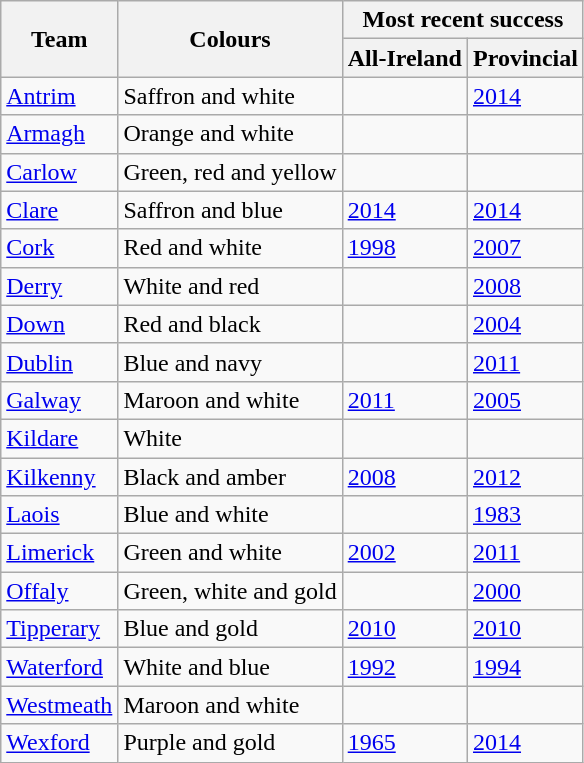<table class="wikitable">
<tr>
<th rowspan=2>Team</th>
<th rowspan=2>Colours</th>
<th colspan=3>Most recent success</th>
</tr>
<tr>
<th>All-Ireland</th>
<th>Provincial</th>
</tr>
<tr>
<td><a href='#'>Antrim</a></td>
<td>Saffron and white</td>
<td></td>
<td><a href='#'>2014</a></td>
</tr>
<tr>
<td><a href='#'>Armagh</a></td>
<td>Orange and white</td>
<td></td>
<td></td>
</tr>
<tr>
<td><a href='#'>Carlow</a></td>
<td>Green, red and yellow</td>
<td></td>
<td></td>
</tr>
<tr>
<td><a href='#'>Clare</a></td>
<td>Saffron and blue</td>
<td><a href='#'>2014</a></td>
<td><a href='#'>2014</a></td>
</tr>
<tr>
<td><a href='#'>Cork</a></td>
<td>Red and white</td>
<td><a href='#'>1998</a></td>
<td><a href='#'>2007</a></td>
</tr>
<tr>
<td><a href='#'>Derry</a></td>
<td>White and red</td>
<td></td>
<td><a href='#'>2008</a></td>
</tr>
<tr>
<td><a href='#'>Down</a></td>
<td>Red and black</td>
<td></td>
<td><a href='#'>2004</a></td>
</tr>
<tr>
<td><a href='#'>Dublin</a></td>
<td>Blue and navy</td>
<td></td>
<td><a href='#'>2011</a></td>
</tr>
<tr>
<td><a href='#'>Galway</a></td>
<td>Maroon and white</td>
<td><a href='#'>2011</a></td>
<td><a href='#'>2005</a></td>
</tr>
<tr>
<td><a href='#'>Kildare</a></td>
<td>White</td>
<td></td>
<td></td>
</tr>
<tr>
<td><a href='#'>Kilkenny</a></td>
<td>Black and amber</td>
<td><a href='#'>2008</a></td>
<td><a href='#'>2012</a></td>
</tr>
<tr>
<td><a href='#'>Laois</a></td>
<td>Blue and white</td>
<td></td>
<td><a href='#'>1983</a></td>
</tr>
<tr>
<td><a href='#'>Limerick</a></td>
<td>Green and white</td>
<td><a href='#'>2002</a></td>
<td><a href='#'>2011</a></td>
</tr>
<tr>
<td><a href='#'>Offaly</a></td>
<td>Green, white and gold</td>
<td></td>
<td><a href='#'>2000</a></td>
</tr>
<tr>
<td><a href='#'>Tipperary</a></td>
<td>Blue and gold</td>
<td><a href='#'>2010</a></td>
<td><a href='#'>2010</a></td>
</tr>
<tr>
<td><a href='#'>Waterford</a></td>
<td>White and blue</td>
<td><a href='#'>1992</a></td>
<td><a href='#'>1994</a></td>
</tr>
<tr>
<td><a href='#'>Westmeath</a></td>
<td>Maroon and white</td>
<td></td>
<td></td>
</tr>
<tr>
<td><a href='#'>Wexford</a></td>
<td>Purple and gold</td>
<td><a href='#'>1965</a></td>
<td><a href='#'>2014</a></td>
</tr>
</table>
